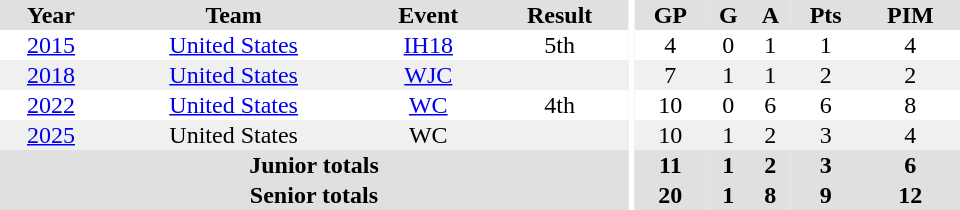<table border="0" cellpadding="1" cellspacing="0" ID="Table3" style="text-align:center; width:40em">
<tr ALIGN="center" bgcolor="#e0e0e0">
<th>Year</th>
<th>Team</th>
<th>Event</th>
<th>Result</th>
<th rowspan="99" bgcolor="#ffffff"></th>
<th>GP</th>
<th>G</th>
<th>A</th>
<th>Pts</th>
<th>PIM</th>
</tr>
<tr>
<td><a href='#'>2015</a></td>
<td><a href='#'>United States</a></td>
<td><a href='#'>IH18</a></td>
<td>5th</td>
<td>4</td>
<td>0</td>
<td>1</td>
<td>1</td>
<td>4</td>
</tr>
<tr bgcolor="#f0f0f0">
<td><a href='#'>2018</a></td>
<td><a href='#'>United States</a></td>
<td><a href='#'>WJC</a></td>
<td></td>
<td>7</td>
<td>1</td>
<td>1</td>
<td>2</td>
<td>2</td>
</tr>
<tr>
<td><a href='#'>2022</a></td>
<td><a href='#'>United States</a></td>
<td><a href='#'>WC</a></td>
<td>4th</td>
<td>10</td>
<td>0</td>
<td>6</td>
<td>6</td>
<td>8</td>
</tr>
<tr bgcolor="#f0f0f0">
<td><a href='#'>2025</a></td>
<td>United States</td>
<td>WC</td>
<td></td>
<td>10</td>
<td>1</td>
<td>2</td>
<td>3</td>
<td>4</td>
</tr>
<tr bgcolor="#e0e0e0">
<th colspan="4">Junior totals</th>
<th>11</th>
<th>1</th>
<th>2</th>
<th>3</th>
<th>6</th>
</tr>
<tr bgcolor="#e0e0e0">
<th colspan="4">Senior totals</th>
<th>20</th>
<th>1</th>
<th>8</th>
<th>9</th>
<th>12</th>
</tr>
</table>
